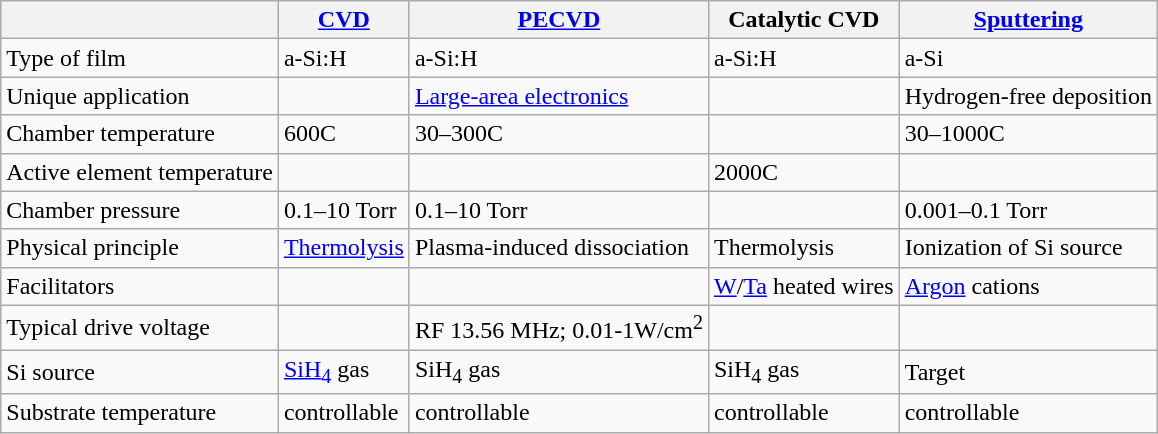<table class="wikitable">
<tr>
<th></th>
<th><a href='#'>CVD</a></th>
<th><a href='#'>PECVD</a></th>
<th>Catalytic CVD</th>
<th><a href='#'>Sputtering</a></th>
</tr>
<tr>
<td>Type of film</td>
<td>a-Si:H</td>
<td>a-Si:H</td>
<td>a-Si:H</td>
<td>a-Si</td>
</tr>
<tr>
<td>Unique application</td>
<td></td>
<td><a href='#'>Large-area electronics</a></td>
<td></td>
<td>Hydrogen-free deposition</td>
</tr>
<tr>
<td>Chamber temperature</td>
<td>600C</td>
<td>30–300C</td>
<td></td>
<td>30–1000C</td>
</tr>
<tr>
<td>Active element temperature</td>
<td></td>
<td></td>
<td>2000C</td>
<td></td>
</tr>
<tr>
<td>Chamber pressure</td>
<td>0.1–10 Torr</td>
<td>0.1–10 Torr</td>
<td></td>
<td>0.001–0.1 Torr</td>
</tr>
<tr>
<td>Physical principle</td>
<td><a href='#'>Thermolysis</a></td>
<td>Plasma-induced dissociation</td>
<td>Thermolysis</td>
<td>Ionization of Si source</td>
</tr>
<tr>
<td>Facilitators</td>
<td></td>
<td></td>
<td><a href='#'>W</a>/<a href='#'>Ta</a> heated wires</td>
<td><a href='#'>Argon</a> cations</td>
</tr>
<tr>
<td>Typical drive voltage</td>
<td></td>
<td>RF 13.56 MHz; 0.01-1W/cm<sup>2</sup></td>
<td></td>
<td></td>
</tr>
<tr>
<td>Si source</td>
<td><a href='#'>SiH<sub>4</sub></a> gas</td>
<td>SiH<sub>4</sub> gas</td>
<td>SiH<sub>4</sub> gas</td>
<td>Target</td>
</tr>
<tr>
<td>Substrate temperature</td>
<td>controllable</td>
<td>controllable</td>
<td>controllable</td>
<td>controllable</td>
</tr>
</table>
